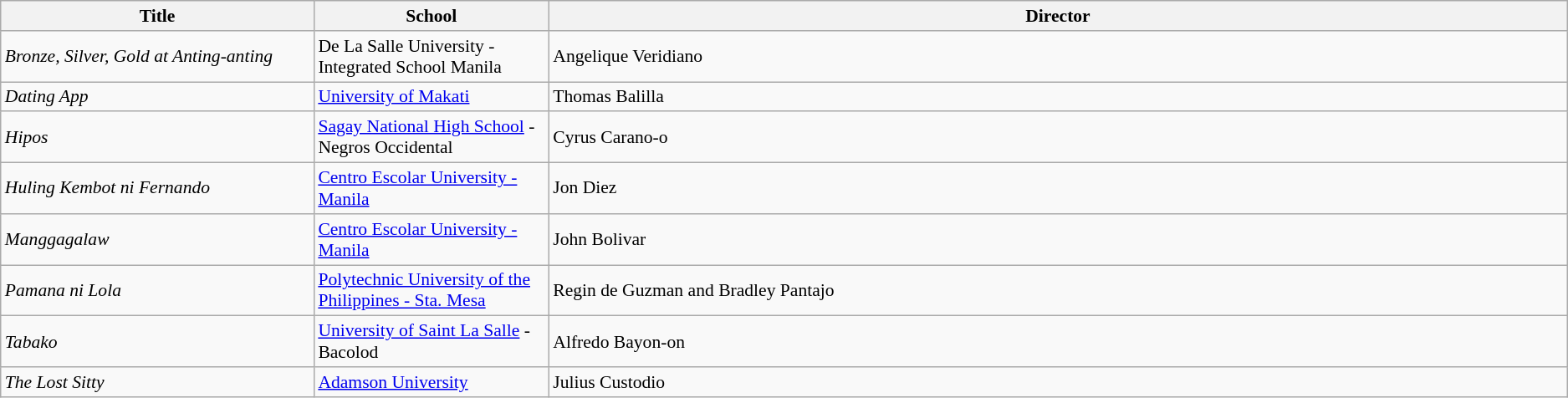<table class="wikitable" style="font-size: 90%;">
<tr>
<th width=20%>Title</th>
<th width=15%>School</th>
<th>Director</th>
</tr>
<tr>
<td><em>Bronze, Silver, Gold at Anting-anting</em><br></td>
<td>De La Salle University - Integrated School Manila</td>
<td>Angelique Veridiano</td>
</tr>
<tr>
<td><em>Dating App</em><br></td>
<td><a href='#'>University of Makati</a></td>
<td>Thomas Balilla</td>
</tr>
<tr>
<td><em>Hipos</em><br></td>
<td><a href='#'>Sagay National High School</a> - Negros Occidental</td>
<td>Cyrus Carano-o</td>
</tr>
<tr>
<td><em>Huling Kembot ni Fernando</em><br></td>
<td><a href='#'>Centro Escolar University - Manila</a></td>
<td>Jon Diez</td>
</tr>
<tr>
<td><em>Manggagalaw</em><br></td>
<td><a href='#'>Centro Escolar University - Manila</a></td>
<td>John Bolivar</td>
</tr>
<tr>
<td><em>Pamana ni Lola</em><br></td>
<td><a href='#'>Polytechnic University of the Philippines - Sta. Mesa</a></td>
<td>Regin de Guzman and Bradley Pantajo</td>
</tr>
<tr>
<td><em>Tabako</em><br></td>
<td><a href='#'>University of Saint La Salle</a> - Bacolod</td>
<td>Alfredo Bayon-on</td>
</tr>
<tr>
<td><em>The Lost Sitty</em><br></td>
<td><a href='#'>Adamson University</a></td>
<td>Julius Custodio</td>
</tr>
</table>
